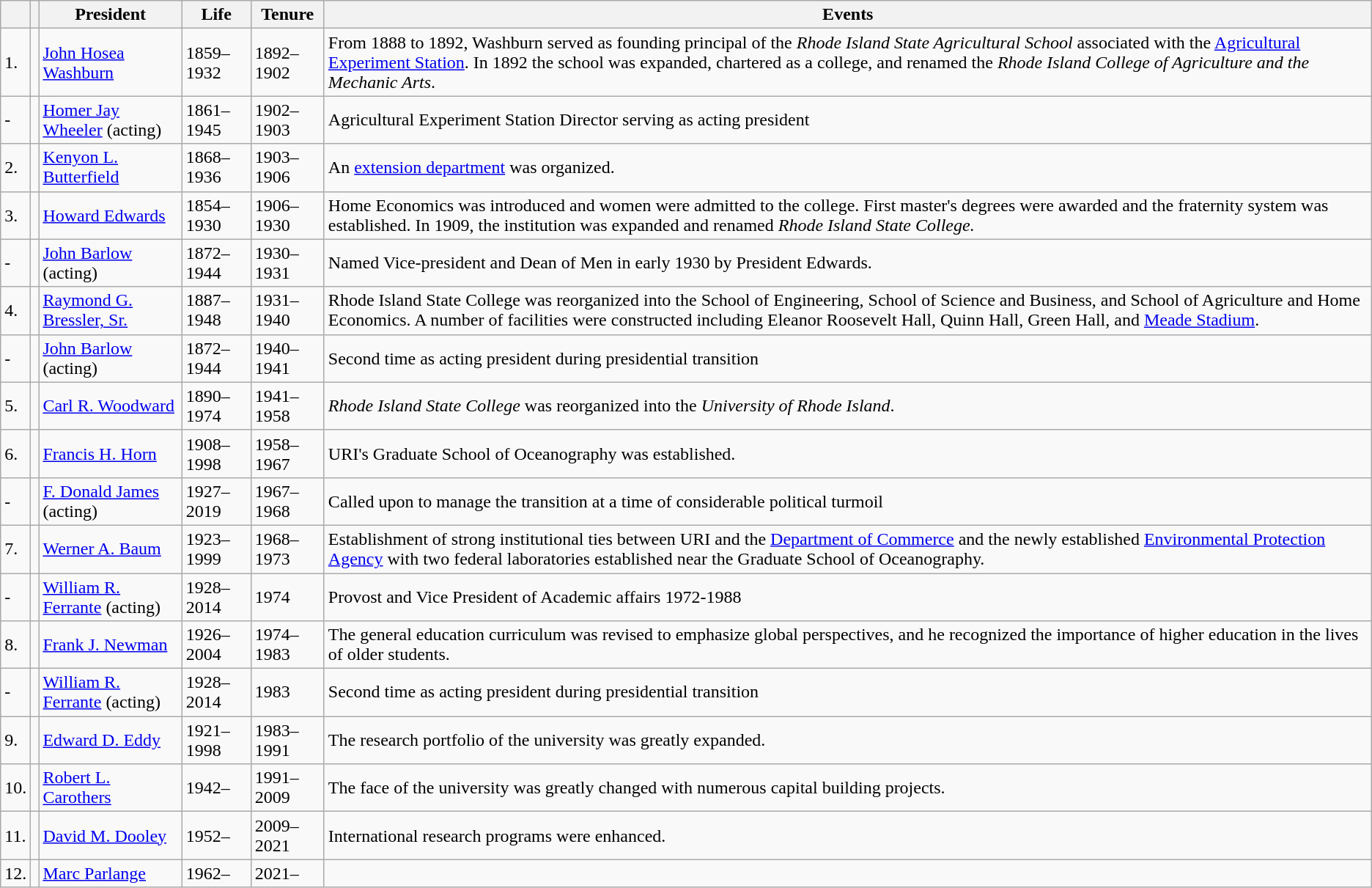<table class="wikitable">
<tr>
<th align="left"></th>
<th></th>
<th align="left">President</th>
<th align="right">Life</th>
<th align="center">Tenure</th>
<th align="left">Events</th>
</tr>
<tr>
<td>1.</td>
<td></td>
<td><a href='#'>John Hosea Washburn</a></td>
<td>1859–1932</td>
<td>1892–1902</td>
<td>From 1888 to 1892, Washburn served as founding principal of the <em>Rhode Island State Agricultural School</em> associated with the <a href='#'>Agricultural Experiment Station</a>. In 1892 the school was expanded, chartered as a college, and renamed the <em>Rhode Island College of Agriculture and the Mechanic Arts</em>.</td>
</tr>
<tr>
<td>-</td>
<td></td>
<td><a href='#'>Homer Jay Wheeler</a> (acting)</td>
<td>1861–1945</td>
<td>1902–1903</td>
<td>Agricultural Experiment Station Director serving as acting president</td>
</tr>
<tr>
<td>2.</td>
<td></td>
<td><a href='#'>Kenyon L. Butterfield</a></td>
<td>1868–1936</td>
<td>1903–1906</td>
<td>An <a href='#'>extension department</a> was organized.</td>
</tr>
<tr>
<td>3.</td>
<td></td>
<td><a href='#'>Howard Edwards</a></td>
<td>1854–1930</td>
<td>1906–1930</td>
<td>Home Economics was introduced and women were admitted to the college. First master's degrees were awarded and the fraternity system was established. In 1909, the institution was expanded and renamed <em>Rhode Island State College.</em></td>
</tr>
<tr>
<td>-</td>
<td></td>
<td><a href='#'>John Barlow</a> (acting)</td>
<td>1872–1944</td>
<td>1930–1931</td>
<td>Named Vice-president and Dean of Men in early 1930 by President Edwards.</td>
</tr>
<tr>
<td>4.</td>
<td></td>
<td><a href='#'>Raymond G. Bressler, Sr.</a></td>
<td>1887–1948</td>
<td>1931–1940</td>
<td>Rhode Island State College was reorganized into the School of Engineering, School of Science and Business, and School of Agriculture and Home Economics. A number of facilities were constructed including Eleanor Roosevelt Hall, Quinn Hall, Green Hall, and <a href='#'>Meade Stadium</a>.</td>
</tr>
<tr>
<td>-</td>
<td></td>
<td><a href='#'>John Barlow</a> (acting)</td>
<td>1872–1944</td>
<td>1940–1941</td>
<td>Second time as acting president during presidential transition</td>
</tr>
<tr>
<td>5.</td>
<td></td>
<td><a href='#'>Carl R. Woodward</a></td>
<td>1890–1974</td>
<td>1941–1958</td>
<td><em>Rhode Island State College</em> was reorganized into the <em>University of Rhode Island</em>.</td>
</tr>
<tr>
<td>6.</td>
<td></td>
<td><a href='#'>Francis H. Horn</a></td>
<td>1908–1998</td>
<td>1958–1967</td>
<td>URI's Graduate School of Oceanography was established.</td>
</tr>
<tr>
<td>-</td>
<td></td>
<td><a href='#'>F. Donald James</a> (acting)</td>
<td>1927–2019</td>
<td>1967–1968</td>
<td>Called upon to manage the transition at a time of considerable political turmoil</td>
</tr>
<tr>
<td>7.</td>
<td></td>
<td><a href='#'>Werner A. Baum</a></td>
<td>1923–1999</td>
<td>1968–1973</td>
<td>Establishment of strong institutional ties between URI and the <a href='#'>Department of Commerce</a> and the newly established <a href='#'>Environmental Protection Agency</a> with two federal  laboratories established near the Graduate School of Oceanography.</td>
</tr>
<tr>
<td>-</td>
<td></td>
<td><a href='#'>William R. Ferrante</a> (acting)</td>
<td>1928–2014</td>
<td>1974</td>
<td>Provost and Vice President of Academic affairs 1972-1988</td>
</tr>
<tr>
<td>8.</td>
<td></td>
<td><a href='#'>Frank J. Newman</a></td>
<td>1926–2004</td>
<td>1974–1983</td>
<td>The general education curriculum was revised to emphasize global perspectives, and he recognized the importance of higher education in the lives of older students.</td>
</tr>
<tr>
<td>-</td>
<td></td>
<td><a href='#'>William R. Ferrante</a> (acting)</td>
<td>1928–2014</td>
<td>1983</td>
<td>Second time as acting president during presidential transition</td>
</tr>
<tr>
<td>9.</td>
<td></td>
<td><a href='#'>Edward D. Eddy</a></td>
<td>1921–1998</td>
<td>1983–1991</td>
<td>The research portfolio of the university was greatly expanded.</td>
</tr>
<tr>
<td>10.</td>
<td></td>
<td><a href='#'>Robert L. Carothers</a></td>
<td>1942–</td>
<td>1991–2009</td>
<td>The face of the university was greatly changed with numerous capital building projects.</td>
</tr>
<tr>
<td>11.</td>
<td></td>
<td><a href='#'>David M. Dooley</a></td>
<td>1952–</td>
<td>2009–2021</td>
<td>International research programs were enhanced.</td>
</tr>
<tr>
<td>12.</td>
<td></td>
<td><a href='#'>Marc Parlange</a></td>
<td>1962–</td>
<td>2021–</td>
<td></td>
</tr>
</table>
